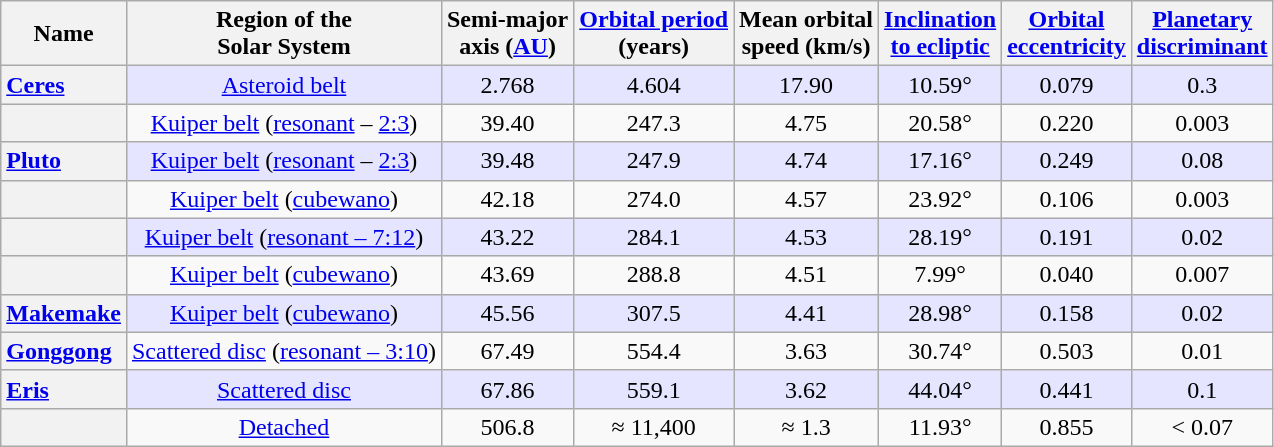<table class="wikitable sortable" style="text-align: center">
<tr>
<th scope=col>Name</th>
<th scope=col>Region of the<br> Solar System</th>
<th scope=col>Semi-major <br> axis (<a href='#'>AU</a>)</th>
<th scope=col><a href='#'>Orbital period</a> <br> (years)</th>
<th scope=col>Mean orbital <br> speed (km/s)</th>
<th scope=col><a href='#'>Inclination <br> to ecliptic</a></th>
<th scope=col><a href='#'>Orbital <br> eccentricity</a></th>
<th scope=col><a href='#'>Planetary <br> discriminant</a></th>
</tr>
<tr style="background: #E5E5FF;">
<th scope=row style="text-align: left"><a href='#'>Ceres</a></th>
<td><a href='#'>Asteroid belt</a></td>
<td>2.768</td>
<td>4.604</td>
<td>17.90</td>
<td>10.59°</td>
<td>0.079</td>
<td>0.3</td>
</tr>
<tr>
<th scope=row style="text-align: left"></th>
<td><a href='#'>Kuiper belt</a> (<a href='#'>resonant</a> – <a href='#'>2:3</a>)</td>
<td>39.40</td>
<td>247.3</td>
<td>4.75</td>
<td>20.58°</td>
<td>0.220</td>
<td>0.003</td>
</tr>
<tr style="background: #E5E5FF;">
<th scope=row style="text-align: left"><a href='#'>Pluto</a></th>
<td><a href='#'>Kuiper belt</a> (<a href='#'>resonant</a> – <a href='#'>2:3</a>)</td>
<td>39.48</td>
<td>247.9</td>
<td>4.74</td>
<td>17.16°</td>
<td>0.249</td>
<td>0.08</td>
</tr>
<tr align=center>
<th scope=row style="text-align: left"><em></em></th>
<td><a href='#'>Kuiper belt</a> (<a href='#'>cubewano</a>)</td>
<td>42.18</td>
<td>274.0</td>
<td>4.57</td>
<td>23.92°</td>
<td>0.106</td>
<td>0.003</td>
</tr>
<tr style="background: #E5E5FF;">
<th scope=row style="text-align: left"></th>
<td><a href='#'>Kuiper belt</a> (<a href='#'>resonant – 7:12</a>)</td>
<td>43.22</td>
<td>284.1</td>
<td>4.53</td>
<td>28.19°</td>
<td>0.191</td>
<td>0.02</td>
</tr>
<tr>
<th scope=row style="text-align: left"></th>
<td><a href='#'>Kuiper belt</a> (<a href='#'>cubewano</a>)</td>
<td>43.69</td>
<td>288.8</td>
<td>4.51</td>
<td>7.99°</td>
<td>0.040</td>
<td>0.007</td>
</tr>
<tr style="background: #E5E5FF;">
<th scope=row style="text-align: left"><a href='#'>Makemake</a></th>
<td><a href='#'>Kuiper belt</a> (<a href='#'>cubewano</a>)</td>
<td>45.56</td>
<td>307.5</td>
<td>4.41</td>
<td>28.98°</td>
<td>0.158</td>
<td>0.02</td>
</tr>
<tr>
<th scope=row style="text-align: left"><a href='#'>Gonggong</a></th>
<td><a href='#'>Scattered disc</a> (<a href='#'>resonant – 3:10</a>)</td>
<td>67.49</td>
<td>554.4</td>
<td>3.63</td>
<td>30.74°</td>
<td>0.503</td>
<td>0.01</td>
</tr>
<tr style="background: #E5E5FF;">
<th scope=row style="text-align: left"><a href='#'>Eris</a></th>
<td><a href='#'>Scattered disc</a></td>
<td>67.86</td>
<td>559.1</td>
<td>3.62</td>
<td>44.04°</td>
<td>0.441</td>
<td>0.1</td>
</tr>
<tr>
<th scope=row style="text-align: left"></th>
<td><a href='#'>Detached</a></td>
<td>506.8</td>
<td data-sort-value="11400">≈ 11,400</td>
<td data-sort-value="1.3">≈ 1.3</td>
<td>11.93°</td>
<td>0.855</td>
<td data-sort-value="0.06">< 0.07</td>
</tr>
</table>
